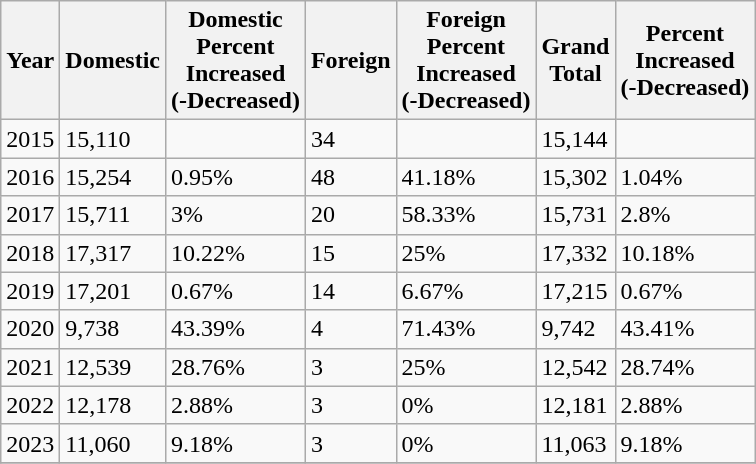<table class="wikitable sortable">
<tr>
<th>Year</th>
<th>Domestic</th>
<th>Domestic<br>Percent<br>Increased<br>(-Decreased)</th>
<th>Foreign</th>
<th>Foreign<br>Percent<br>Increased<br>(-Decreased)</th>
<th>Grand<br>Total</th>
<th>Percent<br>Increased<br>(-Decreased)</th>
</tr>
<tr>
<td>2015</td>
<td>15,110</td>
<td></td>
<td>34</td>
<td></td>
<td>15,144</td>
<td></td>
</tr>
<tr>
<td>2016</td>
<td>15,254</td>
<td>0.95%</td>
<td>48</td>
<td>41.18%</td>
<td>15,302</td>
<td>1.04%</td>
</tr>
<tr>
<td>2017</td>
<td>15,711</td>
<td>3%</td>
<td>20</td>
<td>58.33%</td>
<td>15,731</td>
<td>2.8%</td>
</tr>
<tr>
<td>2018</td>
<td>17,317</td>
<td>10.22%</td>
<td>15</td>
<td>25%</td>
<td>17,332</td>
<td>10.18%</td>
</tr>
<tr>
<td>2019</td>
<td>17,201</td>
<td>0.67%</td>
<td>14</td>
<td>6.67%</td>
<td>17,215</td>
<td>0.67%</td>
</tr>
<tr>
<td>2020</td>
<td>9,738</td>
<td>43.39%</td>
<td>4</td>
<td>71.43%</td>
<td>9,742</td>
<td>43.41%</td>
</tr>
<tr>
<td>2021</td>
<td>12,539</td>
<td>28.76%</td>
<td>3</td>
<td>25%</td>
<td>12,542</td>
<td>28.74%</td>
</tr>
<tr>
<td>2022</td>
<td>12,178</td>
<td>2.88%</td>
<td>3</td>
<td>0%</td>
<td>12,181</td>
<td>2.88%</td>
</tr>
<tr>
<td>2023</td>
<td>11,060</td>
<td>9.18%</td>
<td>3</td>
<td>0%</td>
<td>11,063</td>
<td>9.18%</td>
</tr>
<tr>
</tr>
</table>
